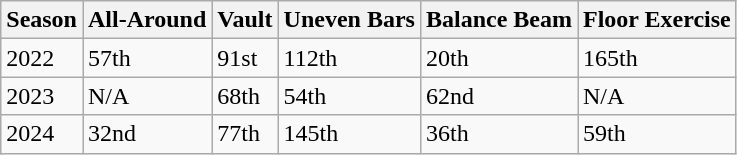<table class="wikitable">
<tr>
<th>Season</th>
<th>All-Around</th>
<th>Vault</th>
<th>Uneven Bars</th>
<th>Balance Beam</th>
<th>Floor Exercise</th>
</tr>
<tr>
<td>2022</td>
<td>57th</td>
<td>91st</td>
<td>112th</td>
<td>20th</td>
<td>165th</td>
</tr>
<tr>
<td>2023</td>
<td>N/A</td>
<td>68th</td>
<td>54th</td>
<td>62nd</td>
<td>N/A</td>
</tr>
<tr>
<td>2024</td>
<td>32nd</td>
<td>77th</td>
<td>145th</td>
<td>36th</td>
<td>59th</td>
</tr>
</table>
